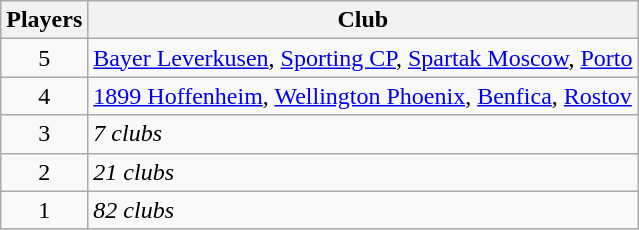<table class="wikitable">
<tr>
<th>Players</th>
<th>Club</th>
</tr>
<tr>
<td style="text-align:center;">5</td>
<td> <a href='#'>Bayer Leverkusen</a>,  <a href='#'>Sporting CP</a>,  <a href='#'>Spartak Moscow</a>,  <a href='#'>Porto</a></td>
</tr>
<tr>
<td style="text-align:center;">4</td>
<td> <a href='#'>1899 Hoffenheim</a>,  <a href='#'>Wellington Phoenix</a>,  <a href='#'>Benfica</a>,  <a href='#'>Rostov</a></td>
</tr>
<tr>
<td style="text-align:center;">3</td>
<td><em>7 clubs</em></td>
</tr>
<tr>
<td style="text-align:center;">2</td>
<td><em>21 clubs</em></td>
</tr>
<tr>
<td style="text-align:center;">1</td>
<td><em>82 clubs</em></td>
</tr>
</table>
